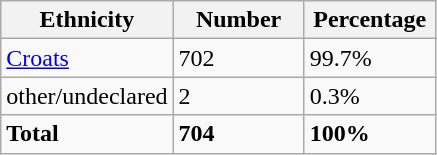<table class="wikitable">
<tr>
<th width="100px">Ethnicity</th>
<th width="80px">Number</th>
<th width="80px">Percentage</th>
</tr>
<tr>
<td><a href='#'>Croats</a></td>
<td>702</td>
<td>99.7%</td>
</tr>
<tr>
<td>other/undeclared</td>
<td>2</td>
<td>0.3%</td>
</tr>
<tr>
<td><strong>Total</strong></td>
<td><strong>704</strong></td>
<td><strong>100%</strong></td>
</tr>
</table>
